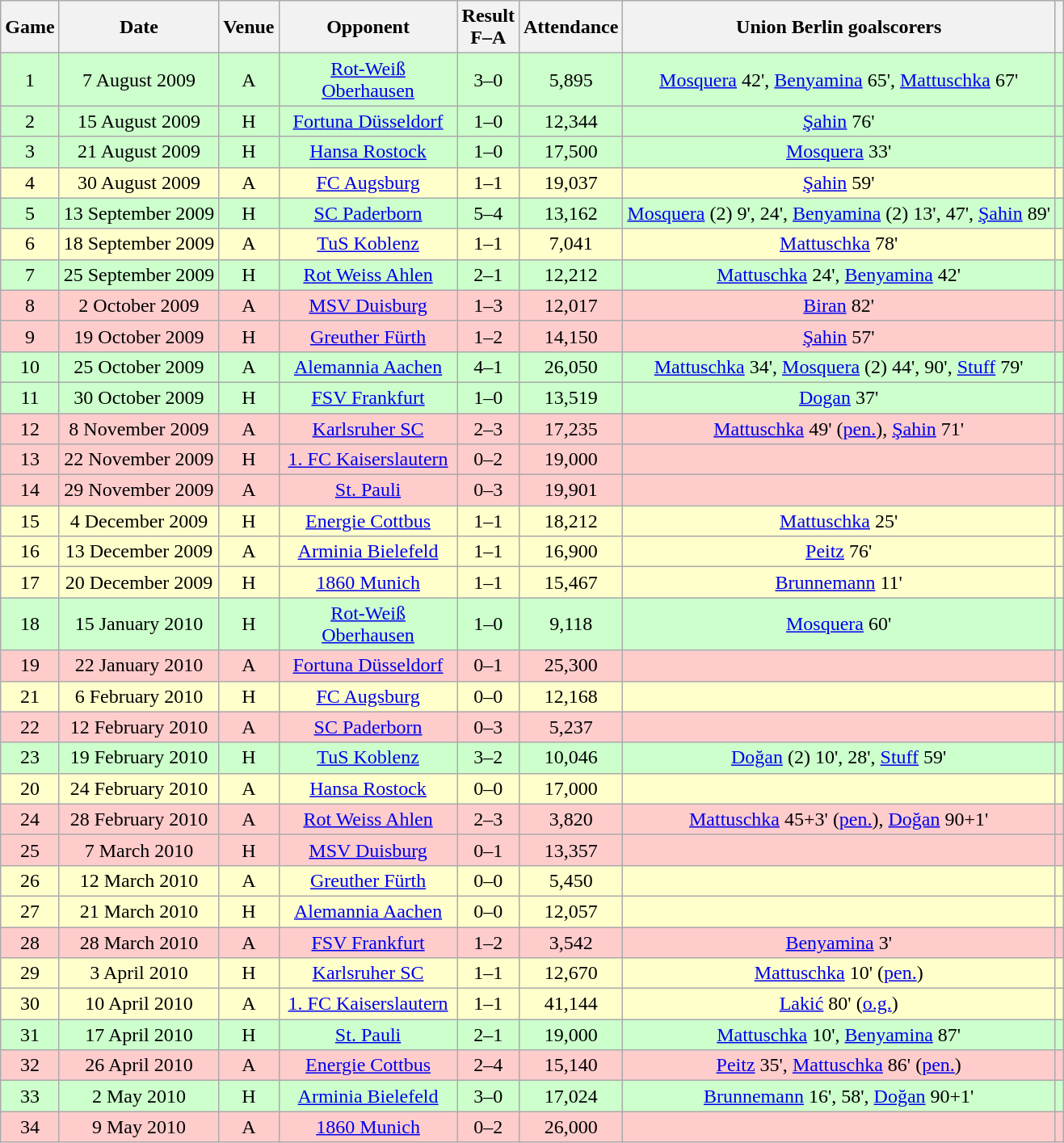<table class="wikitable" style="text-align:center">
<tr>
<th>Game</th>
<th>Date</th>
<th>Venue</th>
<th width="140px">Opponent</th>
<th>Result<br>F–A</th>
<th>Attendance</th>
<th>Union Berlin goalscorers</th>
<th></th>
</tr>
<tr bgcolor="#CCFFCC">
<td>1</td>
<td>7 August 2009</td>
<td>A</td>
<td><a href='#'>Rot-Weiß Oberhausen</a></td>
<td>3–0</td>
<td>5,895</td>
<td><a href='#'>Mosquera</a> 42', <a href='#'>Benyamina</a> 65', <a href='#'>Mattuschka</a> 67'</td>
<td></td>
</tr>
<tr bgcolor="#CCFFCC">
<td>2</td>
<td>15 August 2009</td>
<td>H</td>
<td><a href='#'>Fortuna Düsseldorf</a></td>
<td>1–0</td>
<td>12,344</td>
<td><a href='#'>Şahin</a> 76'</td>
<td></td>
</tr>
<tr bgcolor="#CCFFCC">
<td>3</td>
<td>21 August 2009</td>
<td>H</td>
<td><a href='#'>Hansa Rostock</a></td>
<td>1–0</td>
<td>17,500</td>
<td><a href='#'>Mosquera</a> 33'</td>
<td></td>
</tr>
<tr bgcolor="#FFFFCC">
<td>4</td>
<td>30 August 2009</td>
<td>A</td>
<td><a href='#'>FC Augsburg</a></td>
<td>1–1</td>
<td>19,037</td>
<td><a href='#'>Şahin</a> 59'</td>
<td></td>
</tr>
<tr bgcolor="#CCFFCC">
<td>5</td>
<td>13 September 2009</td>
<td>H</td>
<td><a href='#'>SC Paderborn</a></td>
<td>5–4</td>
<td>13,162</td>
<td><a href='#'>Mosquera</a> (2) 9', 24', <a href='#'>Benyamina</a> (2) 13', 47', <a href='#'>Şahin</a> 89'</td>
<td></td>
</tr>
<tr bgcolor="#FFFFCC">
<td>6</td>
<td>18 September 2009</td>
<td>A</td>
<td><a href='#'>TuS Koblenz</a></td>
<td>1–1</td>
<td>7,041</td>
<td><a href='#'>Mattuschka</a> 78'</td>
<td></td>
</tr>
<tr bgcolor="#CCFFCC">
<td>7</td>
<td>25 September 2009</td>
<td>H</td>
<td><a href='#'>Rot Weiss Ahlen</a></td>
<td>2–1</td>
<td>12,212</td>
<td><a href='#'>Mattuschka</a> 24', <a href='#'>Benyamina</a> 42'</td>
<td></td>
</tr>
<tr bgcolor="#FFCCCC">
<td>8</td>
<td>2 October 2009</td>
<td>A</td>
<td><a href='#'>MSV Duisburg</a></td>
<td>1–3</td>
<td>12,017</td>
<td><a href='#'>Biran</a> 82'</td>
<td></td>
</tr>
<tr bgcolor="#FFCCCC">
<td>9</td>
<td>19 October 2009</td>
<td>H</td>
<td><a href='#'>Greuther Fürth</a></td>
<td>1–2</td>
<td>14,150</td>
<td><a href='#'>Şahin</a> 57'</td>
<td></td>
</tr>
<tr bgcolor="#CCFFCC">
<td>10</td>
<td>25 October 2009</td>
<td>A</td>
<td><a href='#'>Alemannia Aachen</a></td>
<td>4–1</td>
<td>26,050</td>
<td><a href='#'>Mattuschka</a> 34', <a href='#'>Mosquera</a> (2) 44', 90', <a href='#'>Stuff</a> 79'</td>
<td></td>
</tr>
<tr bgcolor="#CCFFCC">
<td>11</td>
<td>30 October 2009</td>
<td>H</td>
<td><a href='#'>FSV Frankfurt</a></td>
<td>1–0</td>
<td>13,519</td>
<td><a href='#'>Dogan</a> 37'</td>
<td></td>
</tr>
<tr bgcolor="#FFCCCC">
<td>12</td>
<td>8 November 2009</td>
<td>A</td>
<td><a href='#'>Karlsruher SC</a></td>
<td>2–3</td>
<td>17,235</td>
<td><a href='#'>Mattuschka</a> 49' (<a href='#'>pen.</a>), <a href='#'>Şahin</a> 71'</td>
<td></td>
</tr>
<tr bgcolor="#FFCCCC">
<td>13</td>
<td>22 November 2009</td>
<td>H</td>
<td><a href='#'>1. FC Kaiserslautern</a></td>
<td>0–2</td>
<td>19,000</td>
<td></td>
<td></td>
</tr>
<tr bgcolor="#FFCCCC">
<td>14</td>
<td>29 November 2009</td>
<td>A</td>
<td><a href='#'>St. Pauli</a></td>
<td>0–3</td>
<td>19,901</td>
<td></td>
<td></td>
</tr>
<tr bgcolor="#FFFFCC">
<td>15</td>
<td>4 December 2009</td>
<td>H</td>
<td><a href='#'>Energie Cottbus</a></td>
<td>1–1</td>
<td>18,212</td>
<td><a href='#'>Mattuschka</a> 25'</td>
<td></td>
</tr>
<tr bgcolor="#FFFFCC">
<td>16</td>
<td>13 December 2009</td>
<td>A</td>
<td><a href='#'>Arminia Bielefeld</a></td>
<td>1–1</td>
<td>16,900</td>
<td><a href='#'>Peitz</a> 76'</td>
<td></td>
</tr>
<tr bgcolor="#FFFFCC">
<td>17</td>
<td>20 December 2009</td>
<td>H</td>
<td><a href='#'>1860 Munich</a></td>
<td>1–1</td>
<td>15,467</td>
<td><a href='#'>Brunnemann</a> 11'</td>
<td></td>
</tr>
<tr bgcolor="#CCFFCC">
<td>18</td>
<td>15 January 2010</td>
<td>H</td>
<td><a href='#'>Rot-Weiß Oberhausen</a></td>
<td>1–0</td>
<td>9,118</td>
<td><a href='#'>Mosquera</a> 60'</td>
<td></td>
</tr>
<tr bgcolor="#FFCCCC">
<td>19</td>
<td>22 January 2010</td>
<td>A</td>
<td><a href='#'>Fortuna Düsseldorf</a></td>
<td>0–1</td>
<td>25,300</td>
<td></td>
<td></td>
</tr>
<tr bgcolor="#FFFFCC">
<td>21</td>
<td>6 February 2010</td>
<td>H</td>
<td><a href='#'>FC Augsburg</a></td>
<td>0–0</td>
<td>12,168</td>
<td></td>
<td></td>
</tr>
<tr bgcolor="#FFCCCC">
<td>22</td>
<td>12 February 2010</td>
<td>A</td>
<td><a href='#'>SC Paderborn</a></td>
<td>0–3</td>
<td>5,237</td>
<td></td>
<td></td>
</tr>
<tr bgcolor="#CCFFCC">
<td>23</td>
<td>19 February 2010</td>
<td>H</td>
<td><a href='#'>TuS Koblenz</a></td>
<td>3–2</td>
<td>10,046</td>
<td><a href='#'>Doğan</a> (2) 10', 28', <a href='#'>Stuff</a> 59'</td>
<td></td>
</tr>
<tr bgcolor="#FFFFCC">
<td>20</td>
<td>24 February 2010</td>
<td>A</td>
<td><a href='#'>Hansa Rostock</a></td>
<td>0–0</td>
<td>17,000</td>
<td></td>
<td></td>
</tr>
<tr bgcolor="#FFCCCC">
<td>24</td>
<td>28 February 2010</td>
<td>A</td>
<td><a href='#'>Rot Weiss Ahlen</a></td>
<td>2–3</td>
<td>3,820</td>
<td><a href='#'>Mattuschka</a> 45+3' (<a href='#'>pen.</a>), <a href='#'>Doğan</a> 90+1'</td>
<td></td>
</tr>
<tr bgcolor="#FFCCCC">
<td>25</td>
<td>7 March 2010</td>
<td>H</td>
<td><a href='#'>MSV Duisburg</a></td>
<td>0–1</td>
<td>13,357</td>
<td></td>
<td></td>
</tr>
<tr bgcolor="#FFFFCC">
<td>26</td>
<td>12 March 2010</td>
<td>A</td>
<td><a href='#'>Greuther Fürth</a></td>
<td>0–0</td>
<td>5,450</td>
<td></td>
<td></td>
</tr>
<tr bgcolor="#FFFFCC">
<td>27</td>
<td>21 March 2010</td>
<td>H</td>
<td><a href='#'>Alemannia Aachen</a></td>
<td>0–0</td>
<td>12,057</td>
<td></td>
<td></td>
</tr>
<tr bgcolor="#FFCCCC">
<td>28</td>
<td>28 March 2010</td>
<td>A</td>
<td><a href='#'>FSV Frankfurt</a></td>
<td>1–2</td>
<td>3,542</td>
<td><a href='#'>Benyamina</a> 3'</td>
<td></td>
</tr>
<tr bgcolor="#FFFFCC">
<td>29</td>
<td>3 April 2010</td>
<td>H</td>
<td><a href='#'>Karlsruher SC</a></td>
<td>1–1</td>
<td>12,670</td>
<td><a href='#'>Mattuschka</a> 10' (<a href='#'>pen.</a>)</td>
<td></td>
</tr>
<tr bgcolor="#FFFFCC">
<td>30</td>
<td>10 April 2010</td>
<td>A</td>
<td><a href='#'>1. FC Kaiserslautern</a></td>
<td>1–1</td>
<td>41,144</td>
<td><a href='#'>Lakić</a> 80' (<a href='#'>o.g.</a>)</td>
<td></td>
</tr>
<tr bgcolor="#CCFFCC">
<td>31</td>
<td>17 April 2010</td>
<td>H</td>
<td><a href='#'>St. Pauli</a></td>
<td>2–1</td>
<td>19,000</td>
<td><a href='#'>Mattuschka</a> 10', <a href='#'>Benyamina</a> 87'</td>
<td></td>
</tr>
<tr bgcolor="#FFCCCC">
<td>32</td>
<td>26 April 2010</td>
<td>A</td>
<td><a href='#'>Energie Cottbus</a></td>
<td>2–4</td>
<td>15,140</td>
<td><a href='#'>Peitz</a> 35', <a href='#'>Mattuschka</a> 86' (<a href='#'>pen.</a>)</td>
<td></td>
</tr>
<tr bgcolor="#CCFFCC">
<td>33</td>
<td>2 May 2010</td>
<td>H</td>
<td><a href='#'>Arminia Bielefeld</a></td>
<td>3–0</td>
<td>17,024</td>
<td><a href='#'>Brunnemann</a> 16', 58', <a href='#'>Doğan</a> 90+1'</td>
<td></td>
</tr>
<tr bgcolor="#FFCCCC">
<td>34</td>
<td>9 May 2010</td>
<td>A</td>
<td><a href='#'>1860 Munich</a></td>
<td>0–2</td>
<td>26,000</td>
<td></td>
<td></td>
</tr>
</table>
